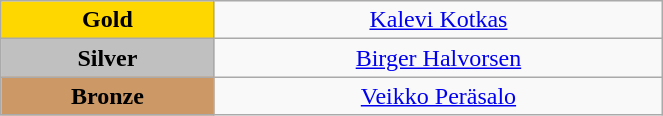<table class="wikitable" style="text-align:center; " width="35%">
<tr>
<td bgcolor="gold"><strong>Gold</strong></td>
<td><a href='#'>Kalevi Kotkas</a><br>  <small><em></em></small></td>
</tr>
<tr>
<td bgcolor="silver"><strong>Silver</strong></td>
<td><a href='#'>Birger Halvorsen</a><br>  <small><em></em></small></td>
</tr>
<tr>
<td bgcolor="CC9966"><strong>Bronze</strong></td>
<td><a href='#'>Veikko Peräsalo</a><br>  <small><em></em></small></td>
</tr>
</table>
